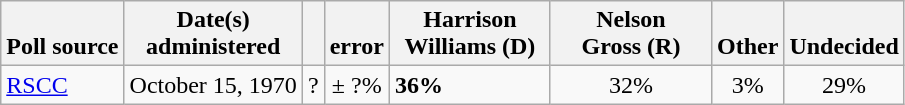<table class="wikitable">
<tr valign= bottom>
<th>Poll source</th>
<th>Date(s)<br>administered</th>
<th></th>
<th><br>error</th>
<th style="width:100px;">Harrison<br>Williams (D)</th>
<th style="width:100px;">Nelson<br>Gross (R)</th>
<th>Other</th>
<th>Undecided</th>
</tr>
<tr>
<td><a href='#'>RSCC</a></td>
<td align=center>October 15, 1970</td>
<td align=center>?</td>
<td align=center>± ?%</td>
<td><strong>36%</strong></td>
<td align=center>32%</td>
<td align=center>3%</td>
<td align=center>29%</td>
</tr>
</table>
